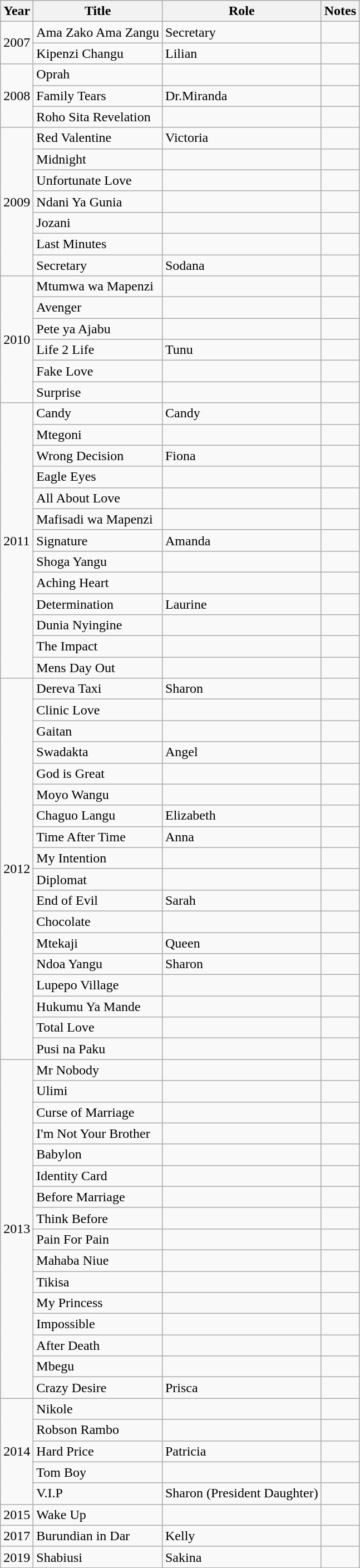<table class="wikitable plainrowheaders sortable">
<tr>
<th scope="col">Year</th>
<th scope="col">Title</th>
<th scope="col">Role</th>
<th scope="col">Notes</th>
</tr>
<tr>
<td rowspan=2>2007</td>
<td>Ama Zako Ama Zangu</td>
<td>Secretary</td>
<td></td>
</tr>
<tr>
<td>Kipenzi Changu</td>
<td>Lilian</td>
<td></td>
</tr>
<tr>
<td rowspan=3>2008</td>
<td>Oprah</td>
<td></td>
<td></td>
</tr>
<tr>
<td>Family Tears</td>
<td>Dr.Miranda</td>
<td></td>
</tr>
<tr>
<td>Roho Sita Revelation</td>
<td></td>
<td></td>
</tr>
<tr>
<td rowspan=7>2009</td>
<td>Red Valentine</td>
<td>Victoria</td>
<td></td>
</tr>
<tr>
<td>Midnight</td>
<td></td>
<td></td>
</tr>
<tr>
<td>Unfortunate Love</td>
<td></td>
<td></td>
</tr>
<tr>
<td>Ndani Ya Gunia</td>
<td></td>
<td></td>
</tr>
<tr>
<td>Jozani</td>
<td></td>
<td></td>
</tr>
<tr>
<td>Last Minutes</td>
<td></td>
<td></td>
</tr>
<tr>
<td>Secretary</td>
<td>Sodana</td>
<td></td>
</tr>
<tr>
<td rowspan=6>2010</td>
<td>Mtumwa wa Mapenzi</td>
<td></td>
<td></td>
</tr>
<tr>
<td>Avenger</td>
<td></td>
<td></td>
</tr>
<tr>
<td>Pete ya Ajabu</td>
<td></td>
<td></td>
</tr>
<tr>
<td>Life 2 Life</td>
<td>Tunu</td>
<td></td>
</tr>
<tr>
<td>Fake Love</td>
<td></td>
<td></td>
</tr>
<tr>
<td>Surprise</td>
<td></td>
<td></td>
</tr>
<tr>
<td rowspan=13>2011</td>
<td>Candy</td>
<td>Candy</td>
<td></td>
</tr>
<tr>
<td>Mtegoni</td>
<td></td>
<td></td>
</tr>
<tr>
<td>Wrong Decision</td>
<td>Fiona</td>
<td></td>
</tr>
<tr>
<td>Eagle Eyes</td>
<td></td>
<td></td>
</tr>
<tr>
<td>All About Love</td>
<td></td>
<td></td>
</tr>
<tr>
<td>Mafisadi wa Mapenzi</td>
<td></td>
<td></td>
</tr>
<tr>
<td>Signature</td>
<td>Amanda</td>
<td></td>
</tr>
<tr>
<td>Shoga Yangu</td>
<td></td>
<td></td>
</tr>
<tr>
<td>Aching Heart</td>
<td></td>
<td></td>
</tr>
<tr>
<td>Determination</td>
<td>Laurine</td>
<td></td>
</tr>
<tr>
<td>Dunia Nyingine</td>
<td></td>
<td></td>
</tr>
<tr>
<td>The Impact</td>
<td></td>
<td></td>
</tr>
<tr>
<td>Mens Day Out</td>
<td></td>
<td></td>
</tr>
<tr>
<td rowspan=18>2012</td>
<td>Dereva Taxi</td>
<td>Sharon</td>
<td></td>
</tr>
<tr>
<td>Clinic Love</td>
<td></td>
<td></td>
</tr>
<tr>
<td>Gaitan</td>
<td></td>
<td></td>
</tr>
<tr>
<td>Swadakta</td>
<td>Angel</td>
<td></td>
</tr>
<tr>
<td>God is Great</td>
<td></td>
<td></td>
</tr>
<tr>
<td>Moyo Wangu</td>
<td></td>
<td></td>
</tr>
<tr>
<td>Chaguo Langu</td>
<td>Elizabeth</td>
<td></td>
</tr>
<tr>
<td>Time After Time</td>
<td>Anna</td>
<td></td>
</tr>
<tr>
<td>My Intention</td>
<td></td>
<td></td>
</tr>
<tr>
<td>Diplomat</td>
<td></td>
<td></td>
</tr>
<tr>
<td>End of Evil</td>
<td>Sarah</td>
<td></td>
</tr>
<tr>
<td>Chocolate</td>
<td></td>
<td></td>
</tr>
<tr>
<td>Mtekaji</td>
<td>Queen</td>
<td></td>
</tr>
<tr>
<td>Ndoa Yangu</td>
<td>Sharon</td>
<td></td>
</tr>
<tr>
<td>Lupepo Village</td>
<td></td>
<td></td>
</tr>
<tr>
<td>Hukumu Ya Mande</td>
<td></td>
<td></td>
</tr>
<tr>
<td>Total Love</td>
<td></td>
<td></td>
</tr>
<tr>
<td>Pusi na Paku</td>
<td></td>
<td></td>
</tr>
<tr>
<td rowspan=16>2013</td>
<td>Mr Nobody</td>
<td></td>
<td></td>
</tr>
<tr>
<td>Ulimi</td>
<td></td>
<td></td>
</tr>
<tr>
<td>Curse of Marriage</td>
<td></td>
<td></td>
</tr>
<tr>
<td>I'm Not Your Brother</td>
<td></td>
<td></td>
</tr>
<tr>
<td>Babylon</td>
<td></td>
<td></td>
</tr>
<tr>
<td>Identity Card</td>
<td></td>
<td></td>
</tr>
<tr>
<td>Before Marriage</td>
<td></td>
<td></td>
</tr>
<tr>
<td>Think Before</td>
<td></td>
<td></td>
</tr>
<tr>
<td>Pain For Pain</td>
<td></td>
<td></td>
</tr>
<tr>
<td>Mahaba Niue</td>
<td></td>
<td></td>
</tr>
<tr>
<td>Tikisa</td>
<td></td>
<td></td>
</tr>
<tr>
<td>My Princess</td>
<td></td>
<td></td>
</tr>
<tr>
<td>Impossible</td>
<td></td>
<td></td>
</tr>
<tr>
<td>After Death</td>
<td></td>
<td></td>
</tr>
<tr>
<td>Mbegu</td>
<td></td>
<td></td>
</tr>
<tr>
<td>Crazy Desire</td>
<td>Prisca</td>
<td></td>
</tr>
<tr>
<td rowspan=5>2014</td>
<td>Nikole</td>
<td></td>
<td></td>
</tr>
<tr>
<td>Robson Rambo</td>
<td></td>
<td></td>
</tr>
<tr>
<td>Hard Price</td>
<td>Patricia</td>
<td></td>
</tr>
<tr>
<td>Tom Boy</td>
<td></td>
<td></td>
</tr>
<tr>
<td>V.I.P</td>
<td>Sharon (President Daughter)</td>
<td></td>
</tr>
<tr>
<td>2015</td>
<td>Wake Up</td>
<td></td>
<td></td>
</tr>
<tr>
<td>2017</td>
<td>Burundian in Dar</td>
<td>Kelly</td>
<td></td>
</tr>
<tr>
<td>2019</td>
<td>Shabiusi</td>
<td>Sakina</td>
<td></td>
</tr>
<tr>
</tr>
</table>
